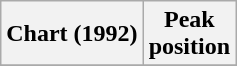<table class="wikitable sortable plainrowheaders">
<tr>
<th scope="col">Chart (1992)</th>
<th scope="col">Peak<br>position</th>
</tr>
<tr>
</tr>
</table>
